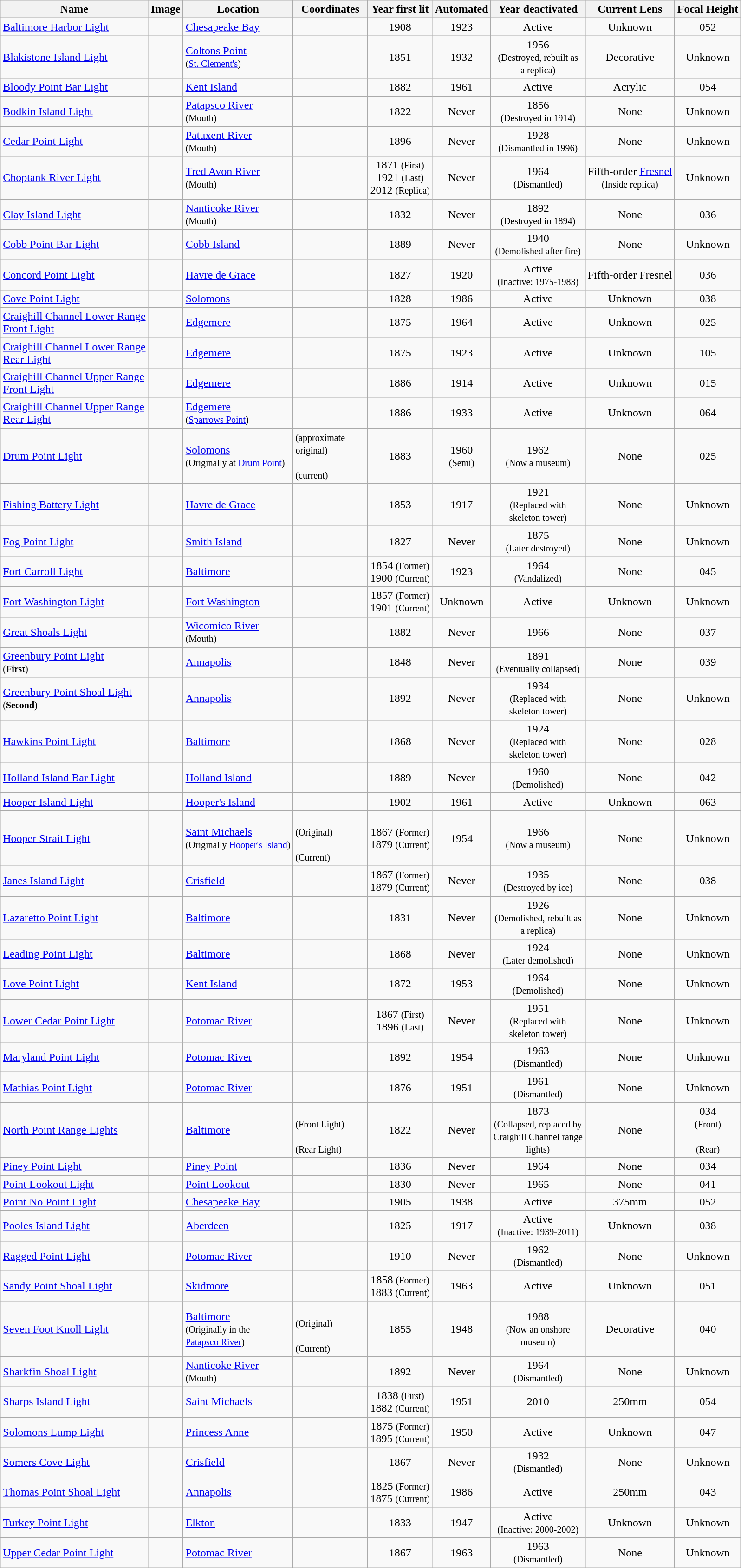<table class="wikitable sortable">
<tr>
<th>Name</th>
<th scope="col" class="unsortable">Image</th>
<th>Location</th>
<th width="100">Coordinates</th>
<th>Year first lit</th>
<th>Automated</th>
<th>Year deactivated</th>
<th>Current Lens</th>
<th>Focal Height</th>
</tr>
<tr>
<td><a href='#'>Baltimore Harbor Light</a></td>
<td></td>
<td><a href='#'>Chesapeake Bay</a></td>
<td></td>
<td style="text-align: center;">1908</td>
<td style="text-align: center;">1923</td>
<td style="text-align: center;">Active</td>
<td style="text-align: center;">Unknown</td>
<td style="text-align: center;"><span>052</span> </td>
</tr>
<tr>
<td><a href='#'>Blakistone Island Light</a></td>
<td></td>
<td><a href='#'>Coltons Point</a><br><small>(<a href='#'>St. Clement's</a>)</small></td>
<td></td>
<td style="text-align: center;">1851</td>
<td style="text-align: center;">1932</td>
<td style="text-align: center;">1956<br><small>(Destroyed, rebuilt as<br>a replica)</small></td>
<td style="text-align: center;">Decorative</td>
<td style="text-align: center;">Unknown</td>
</tr>
<tr>
<td><a href='#'>Bloody Point Bar Light</a></td>
<td></td>
<td><a href='#'>Kent Island</a></td>
<td></td>
<td style="text-align: center;">1882</td>
<td style="text-align: center;">1961</td>
<td style="text-align: center;">Active</td>
<td style="text-align: center;">Acrylic</td>
<td style="text-align: center;"><span>054</span> </td>
</tr>
<tr>
<td><a href='#'>Bodkin Island Light</a></td>
<td></td>
<td><a href='#'>Patapsco River</a><br><small>(Mouth)</small></td>
<td></td>
<td style="text-align: center;">1822</td>
<td style="text-align: center;">Never</td>
<td style="text-align: center;">1856<br><small>(Destroyed in 1914)</small></td>
<td style="text-align: center;">None</td>
<td style="text-align: center;">Unknown</td>
</tr>
<tr>
<td><a href='#'>Cedar Point Light</a></td>
<td></td>
<td><a href='#'>Patuxent River</a><br><small>(Mouth)</small></td>
<td></td>
<td style="text-align: center;">1896</td>
<td style="text-align: center;">Never</td>
<td style="text-align: center;">1928<br><small>(Dismantled in 1996)</small></td>
<td style="text-align: center;">None</td>
<td style="text-align: center;">Unknown</td>
</tr>
<tr>
<td><a href='#'>Choptank River Light</a></td>
<td></td>
<td><a href='#'>Tred Avon River</a><br><small>(Mouth)</small></td>
<td></td>
<td style="text-align: center;">1871 <small>(First)</small><br> 1921 <small>(Last)</small><br> 2012 <small>(Replica)</small></td>
<td style="text-align: center;">Never</td>
<td style="text-align: center;">1964<br><small>(Dismantled)</small></td>
<td style="text-align: center;">Fifth-order <a href='#'>Fresnel</a><br><small>(Inside replica)</small></td>
<td style="text-align: center;">Unknown</td>
</tr>
<tr>
<td><a href='#'>Clay Island Light</a></td>
<td></td>
<td><a href='#'>Nanticoke River</a><br><small>(Mouth)</small></td>
<td></td>
<td style="text-align: center;">1832</td>
<td style="text-align: center;">Never</td>
<td style="text-align: center;">1892<br><small>(Destroyed in 1894)</small></td>
<td style="text-align: center;">None</td>
<td style="text-align: center;"><span>036</span> </td>
</tr>
<tr>
<td><a href='#'>Cobb Point Bar Light</a></td>
<td></td>
<td><a href='#'>Cobb Island</a></td>
<td></td>
<td style="text-align: center;">1889</td>
<td style="text-align: center;">Never</td>
<td style="text-align: center;">1940<br><small>(Demolished after fire)</small></td>
<td style="text-align: center;">None</td>
<td style="text-align: center;">Unknown</td>
</tr>
<tr>
<td><a href='#'>Concord Point Light</a></td>
<td></td>
<td><a href='#'>Havre de Grace</a></td>
<td></td>
<td style="text-align: center;">1827</td>
<td style="text-align: center;">1920</td>
<td style="text-align: center;">Active<br><small>(Inactive: 1975-1983)</small></td>
<td style="text-align: center;">Fifth-order Fresnel</td>
<td style="text-align: center;"><span>036</span> </td>
</tr>
<tr>
<td><a href='#'>Cove Point Light</a></td>
<td></td>
<td><a href='#'>Solomons</a></td>
<td></td>
<td style="text-align: center;">1828</td>
<td style="text-align: center;">1986</td>
<td style="text-align: center;">Active</td>
<td style="text-align: center;">Unknown</td>
<td style="text-align: center;"><span>038</span> </td>
</tr>
<tr>
<td><a href='#'>Craighill Channel Lower Range<br>Front Light</a></td>
<td></td>
<td><a href='#'>Edgemere</a></td>
<td></td>
<td style="text-align: center;">1875</td>
<td style="text-align: center;">1964</td>
<td style="text-align: center;">Active</td>
<td style="text-align: center;">Unknown</td>
<td style="text-align: center;"><span>025</span> </td>
</tr>
<tr>
<td><a href='#'>Craighill Channel Lower Range<br>Rear Light</a></td>
<td></td>
<td><a href='#'>Edgemere</a></td>
<td></td>
<td style="text-align: center;">1875</td>
<td style="text-align: center;">1923</td>
<td style="text-align: center;">Active</td>
<td style="text-align: center;">Unknown</td>
<td style="text-align: center;"><span>105</span> </td>
</tr>
<tr>
<td><a href='#'>Craighill Channel Upper Range<br>Front Light</a></td>
<td></td>
<td><a href='#'>Edgemere</a></td>
<td></td>
<td style="text-align: center;">1886</td>
<td style="text-align: center;">1914</td>
<td style="text-align: center;">Active</td>
<td style="text-align: center;">Unknown</td>
<td style="text-align: center;"><span>015</span> </td>
</tr>
<tr>
<td><a href='#'>Craighill Channel Upper Range<br>Rear Light</a></td>
<td></td>
<td><a href='#'>Edgemere</a><br><small>(<a href='#'>Sparrows Point</a>)</small></td>
<td></td>
<td style="text-align: center;">1886</td>
<td style="text-align: center;">1933</td>
<td style="text-align: center;">Active</td>
<td style="text-align: center;">Unknown</td>
<td style="text-align: center;"><span>064</span> </td>
</tr>
<tr>
<td><a href='#'>Drum Point Light</a></td>
<td></td>
<td><a href='#'>Solomons</a><br><small>(Originally at <a href='#'>Drum Point</a>)</small></td>
<td><small>(approximate original)</small><br> <br><small>(current)</small></td>
<td style="text-align: center;">1883</td>
<td style="text-align: center;">1960<br><small>(Semi)</small></td>
<td style="text-align: center;">1962<br><small>(Now a museum)</small></td>
<td style="text-align: center;">None</td>
<td style="text-align: center;"><span>025</span> </td>
</tr>
<tr>
<td><a href='#'>Fishing Battery Light</a></td>
<td></td>
<td><a href='#'>Havre de Grace</a></td>
<td></td>
<td style="text-align: center;">1853</td>
<td style="text-align: center;">1917</td>
<td style="text-align: center;">1921<br><small>(Replaced with<br>skeleton tower)</small></td>
<td style="text-align: center;">None</td>
<td style="text-align: center;">Unknown</td>
</tr>
<tr>
<td><a href='#'>Fog Point Light</a></td>
<td></td>
<td><a href='#'>Smith Island</a></td>
<td></td>
<td style="text-align: center;">1827</td>
<td style="text-align: center;">Never</td>
<td style="text-align: center;">1875<br><small>(Later destroyed)</small></td>
<td style="text-align: center;">None</td>
<td style="text-align: center;">Unknown</td>
</tr>
<tr>
<td><a href='#'>Fort Carroll Light</a></td>
<td></td>
<td><a href='#'>Baltimore</a></td>
<td></td>
<td style="text-align: center;">1854 <small>(Former)</small><br> 1900 <small>(Current)</small></td>
<td style="text-align: center;">1923</td>
<td style="text-align: center;">1964<br><small>(Vandalized)</small></td>
<td style="text-align: center;">None</td>
<td style="text-align: center;"><span>045</span> </td>
</tr>
<tr>
<td><a href='#'>Fort Washington Light</a></td>
<td></td>
<td><a href='#'>Fort Washington</a></td>
<td></td>
<td style="text-align: center;">1857 <small>(Former)</small><br> 1901 <small>(Current)</small></td>
<td style="text-align: center;">Unknown</td>
<td style="text-align: center;">Active</td>
<td style="text-align: center;">Unknown</td>
<td style="text-align: center;">Unknown</td>
</tr>
<tr>
<td><a href='#'>Great Shoals Light</a></td>
<td></td>
<td><a href='#'>Wicomico River</a><br><small>(Mouth)</small></td>
<td></td>
<td style="text-align: center;">1882</td>
<td style="text-align: center;">Never</td>
<td style="text-align: center;">1966</td>
<td style="text-align: center;">None</td>
<td style="text-align: center;"><span>037</span> </td>
</tr>
<tr>
<td><a href='#'>Greenbury Point Light</a><br><small>(<strong>First</strong>)</small></td>
<td></td>
<td><a href='#'>Annapolis</a></td>
<td></td>
<td style="text-align: center;">1848</td>
<td style="text-align: center;">Never</td>
<td style="text-align: center;">1891<br><small>(Eventually collapsed)</small></td>
<td style="text-align: center;">None</td>
<td style="text-align: center;"><span>039</span> </td>
</tr>
<tr>
<td><a href='#'>Greenbury Point Shoal Light</a><br><small>(<strong>Second</strong>)</small></td>
<td></td>
<td><a href='#'>Annapolis</a></td>
<td></td>
<td style="text-align: center;">1892</td>
<td style="text-align: center;">Never</td>
<td style="text-align: center;">1934<br><small>(Replaced with<br>skeleton tower)</small></td>
<td style="text-align: center;">None</td>
<td style="text-align: center;">Unknown</td>
</tr>
<tr>
<td><a href='#'>Hawkins Point Light</a></td>
<td></td>
<td><a href='#'>Baltimore</a></td>
<td></td>
<td style="text-align: center;">1868</td>
<td style="text-align: center;">Never</td>
<td style="text-align: center;">1924<br><small>(Replaced with<br>skeleton tower)</small></td>
<td style="text-align: center;">None</td>
<td style="text-align: center;"><span>028</span> </td>
</tr>
<tr>
<td><a href='#'>Holland Island Bar Light</a></td>
<td></td>
<td><a href='#'>Holland Island</a></td>
<td></td>
<td style="text-align: center;">1889</td>
<td style="text-align: center;">Never</td>
<td style="text-align: center;">1960<br><small>(Demolished)</small></td>
<td style="text-align: center;">None</td>
<td style="text-align: center;"><span>042</span> </td>
</tr>
<tr>
<td><a href='#'>Hooper Island Light</a></td>
<td></td>
<td><a href='#'>Hooper's Island</a></td>
<td></td>
<td style="text-align: center;">1902</td>
<td style="text-align: center;">1961</td>
<td style="text-align: center;">Active</td>
<td style="text-align: center;">Unknown</td>
<td style="text-align: center;"><span>063</span> </td>
</tr>
<tr>
<td><a href='#'>Hooper Strait Light</a></td>
<td></td>
<td><a href='#'>Saint Michaels</a><br><small>(Originally <a href='#'>Hooper's Island</a>)</small></td>
<td><br><small>(Original)</small><br><br><small>(Current)</small></td>
<td style="text-align: center;">1867 <small>(Former)</small><br> 1879 <small>(Current)</small></td>
<td style="text-align: center;">1954</td>
<td style="text-align: center;">1966<br><small>(Now a museum)</small></td>
<td style="text-align: center;">None</td>
<td style="text-align: center;">Unknown</td>
</tr>
<tr>
<td><a href='#'>Janes Island Light</a></td>
<td></td>
<td><a href='#'>Crisfield</a></td>
<td></td>
<td style="text-align: center;">1867 <small>(Former)</small><br> 1879 <small>(Current)</small></td>
<td style="text-align: center;">Never</td>
<td style="text-align: center;">1935<br><small>(Destroyed by ice)</small></td>
<td style="text-align: center;">None</td>
<td style="text-align: center;"><span>038</span> </td>
</tr>
<tr>
<td><a href='#'>Lazaretto Point Light</a></td>
<td></td>
<td><a href='#'>Baltimore</a></td>
<td></td>
<td style="text-align: center;">1831</td>
<td style="text-align: center;">Never</td>
<td style="text-align: center;">1926<br><small>(Demolished, rebuilt as<br>a replica)</small></td>
<td style="text-align: center;">None</td>
<td style="text-align: center;">Unknown</td>
</tr>
<tr>
<td><a href='#'>Leading Point Light</a></td>
<td></td>
<td><a href='#'>Baltimore</a></td>
<td></td>
<td style="text-align: center;">1868</td>
<td style="text-align: center;">Never</td>
<td style="text-align: center;">1924<br><small>(Later demolished)</small></td>
<td style="text-align: center;">None</td>
<td style="text-align: center;">Unknown</td>
</tr>
<tr>
<td><a href='#'>Love Point Light</a></td>
<td></td>
<td><a href='#'>Kent Island</a></td>
<td></td>
<td style="text-align: center;">1872</td>
<td style="text-align: center;">1953</td>
<td style="text-align: center;">1964<br><small>(Demolished)</small></td>
<td style="text-align: center;">None</td>
<td style="text-align: center;">Unknown</td>
</tr>
<tr>
<td><a href='#'>Lower Cedar Point Light</a></td>
<td></td>
<td><a href='#'>Potomac River</a></td>
<td></td>
<td style="text-align: center;">1867 <small>(First)</small><br> 1896 <small>(Last)</small></td>
<td style="text-align: center;">Never</td>
<td style="text-align: center;">1951<br><small>(Replaced with<br>skeleton tower)</small></td>
<td style="text-align: center;">None</td>
<td style="text-align: center;">Unknown</td>
</tr>
<tr>
<td><a href='#'>Maryland Point Light</a></td>
<td></td>
<td><a href='#'>Potomac River</a></td>
<td></td>
<td style="text-align: center;">1892</td>
<td style="text-align: center;">1954</td>
<td style="text-align: center;">1963<br><small>(Dismantled)</small></td>
<td style="text-align: center;">None</td>
<td style="text-align: center;">Unknown</td>
</tr>
<tr>
<td><a href='#'>Mathias Point Light</a></td>
<td></td>
<td><a href='#'>Potomac River</a></td>
<td></td>
<td style="text-align: center;">1876</td>
<td style="text-align: center;">1951</td>
<td style="text-align: center;">1961<br><small>(Dismantled)</small></td>
<td style="text-align: center;">None</td>
<td style="text-align: center;">Unknown</td>
</tr>
<tr>
<td><a href='#'>North Point Range Lights</a></td>
<td></td>
<td><a href='#'>Baltimore</a></td>
<td><br><small>(Front Light)</small><br> <br><small>(Rear Light)</small></td>
<td style="text-align: center;">1822</td>
<td style="text-align: center;">Never</td>
<td style="text-align: center;">1873<br><small>(Collapsed, replaced by<br>Craighill Channel range<br>lights)</small></td>
<td style="text-align: center;">None</td>
<td style="text-align: center;"><span>034</span> <br><small>(Front)</small><br> <br><small>(Rear)</small></td>
</tr>
<tr>
<td><a href='#'>Piney Point Light</a></td>
<td></td>
<td><a href='#'>Piney Point</a></td>
<td></td>
<td style="text-align: center;">1836</td>
<td style="text-align: center;">Never</td>
<td style="text-align: center;">1964</td>
<td style="text-align: center;">None</td>
<td style="text-align: center;"><span>034</span> </td>
</tr>
<tr>
<td><a href='#'>Point Lookout Light</a></td>
<td></td>
<td><a href='#'>Point Lookout</a></td>
<td></td>
<td style="text-align: center;">1830</td>
<td style="text-align: center;">Never</td>
<td style="text-align: center;">1965</td>
<td style="text-align: center;">None</td>
<td style="text-align: center;"><span>041</span> </td>
</tr>
<tr>
<td><a href='#'>Point No Point Light</a></td>
<td></td>
<td><a href='#'>Chesapeake Bay</a></td>
<td></td>
<td style="text-align: center;">1905</td>
<td style="text-align: center;">1938</td>
<td style="text-align: center;">Active</td>
<td style="text-align: center;">375mm</td>
<td style="text-align: center;"><span>052</span> </td>
</tr>
<tr>
<td><a href='#'>Pooles Island Light</a></td>
<td></td>
<td><a href='#'>Aberdeen</a></td>
<td></td>
<td style="text-align: center;">1825</td>
<td style="text-align: center;">1917</td>
<td style="text-align: center;">Active<br><small>(Inactive: 1939-2011)</small></td>
<td style="text-align: center;">Unknown</td>
<td style="text-align: center;"><span>038</span> </td>
</tr>
<tr>
<td><a href='#'>Ragged Point Light</a></td>
<td></td>
<td><a href='#'>Potomac River</a></td>
<td></td>
<td style="text-align: center;">1910</td>
<td style="text-align: center;">Never</td>
<td style="text-align: center;">1962<br><small>(Dismantled)</small></td>
<td style="text-align: center;">None</td>
<td style="text-align: center;">Unknown</td>
</tr>
<tr>
<td><a href='#'>Sandy Point Shoal Light</a></td>
<td></td>
<td><a href='#'>Skidmore</a></td>
<td></td>
<td style="text-align: center;">1858 <small>(Former)</small><br> 1883 <small>(Current)</small></td>
<td style="text-align: center;">1963</td>
<td style="text-align: center;">Active</td>
<td style="text-align: center;">Unknown</td>
<td style="text-align: center;"><span>051</span> </td>
</tr>
<tr>
<td><a href='#'>Seven Foot Knoll Light</a></td>
<td></td>
<td><a href='#'>Baltimore</a><br><small>(Originally in the<br><a href='#'>Patapsco River</a>)</small></td>
<td> <small><br>(Original)</small><br><br><small>(Current)</small></td>
<td style="text-align: center;">1855</td>
<td style="text-align: center;">1948</td>
<td style="text-align: center;">1988<br><small>(Now an onshore<br>museum)</small></td>
<td style="text-align: center;">Decorative</td>
<td style="text-align: center;"><span>040</span> </td>
</tr>
<tr>
<td><a href='#'>Sharkfin Shoal Light</a></td>
<td></td>
<td><a href='#'>Nanticoke River</a><br><small>(Mouth)</small></td>
<td></td>
<td style="text-align: center;">1892</td>
<td style="text-align: center;">Never</td>
<td style="text-align: center;">1964<br><small>(Dismantled)</small></td>
<td style="text-align: center;">None</td>
<td style="text-align: center;">Unknown</td>
</tr>
<tr>
<td><a href='#'>Sharps Island Light</a></td>
<td></td>
<td><a href='#'>Saint Michaels</a></td>
<td></td>
<td style="text-align: center;">1838 <small>(First)</small><br> 1882 <small>(Current)</small></td>
<td style="text-align: center;">1951</td>
<td style="text-align: center;">2010</td>
<td style="text-align: center;">250mm</td>
<td style="text-align: center;"><span>054</span> </td>
</tr>
<tr>
<td><a href='#'>Solomons Lump Light</a></td>
<td></td>
<td><a href='#'>Princess Anne</a></td>
<td></td>
<td style="text-align: center;">1875 <small>(Former)</small><br> 1895 <small>(Current)</small></td>
<td style="text-align: center;">1950</td>
<td style="text-align: center;">Active</td>
<td style="text-align: center;">Unknown</td>
<td style="text-align: center;"><span>047</span> </td>
</tr>
<tr>
<td><a href='#'>Somers Cove Light</a></td>
<td></td>
<td><a href='#'>Crisfield</a></td>
<td></td>
<td style="text-align: center;">1867</td>
<td style="text-align: center;">Never</td>
<td style="text-align: center;">1932<br><small>(Dismantled)</small></td>
<td style="text-align: center;">None</td>
<td style="text-align: center;">Unknown</td>
</tr>
<tr>
<td><a href='#'>Thomas Point Shoal Light</a></td>
<td></td>
<td><a href='#'>Annapolis</a></td>
<td></td>
<td style="text-align: center;">1825 <small>(Former)</small><br> 1875 <small>(Current)</small></td>
<td style="text-align: center;">1986</td>
<td style="text-align: center;">Active</td>
<td style="text-align: center;">250mm</td>
<td style="text-align: center;"><span>043</span> </td>
</tr>
<tr>
<td><a href='#'>Turkey Point Light</a></td>
<td></td>
<td><a href='#'>Elkton</a></td>
<td></td>
<td style="text-align: center;">1833</td>
<td style="text-align: center;">1947</td>
<td style="text-align: center;">Active<br><small>(Inactive: 2000-2002)</small></td>
<td style="text-align: center;">Unknown</td>
<td style="text-align: center;">Unknown</td>
</tr>
<tr>
<td><a href='#'>Upper Cedar Point Light</a></td>
<td></td>
<td><a href='#'>Potomac River</a></td>
<td></td>
<td style="text-align: center;">1867</td>
<td style="text-align: center;">1963</td>
<td style="text-align: center;">1963<br><small>(Dismantled)</small></td>
<td style="text-align: center;">None</td>
<td style="text-align: center;">Unknown</td>
</tr>
</table>
